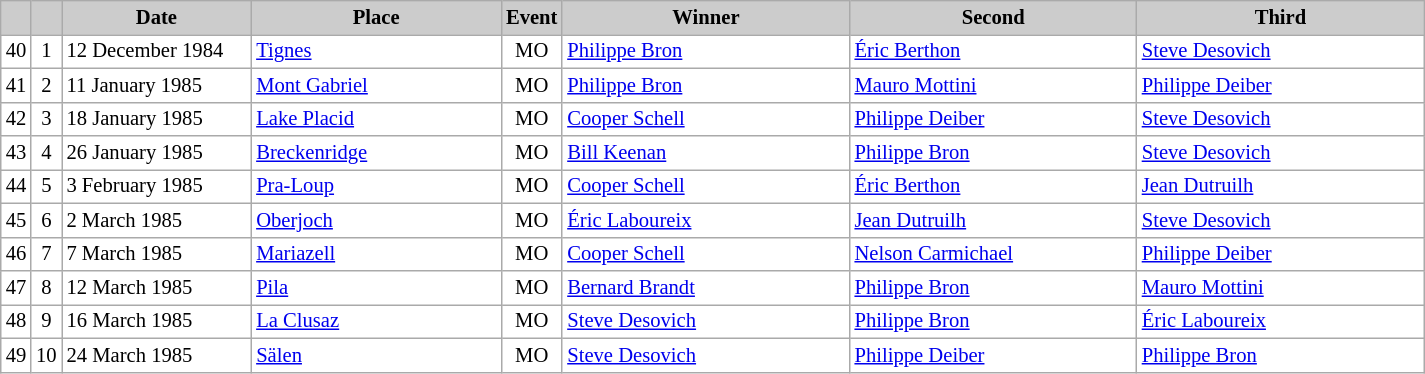<table class="wikitable plainrowheaders" style="background:#fff; font-size:86%; line-height:16px; border:grey solid 1px; border-collapse:collapse;">
<tr style="background:#ccc; text-align:center;">
<th scope="col" style="background:#ccc; width=20 px;"></th>
<th scope="col" style="background:#ccc; width=30 px;"></th>
<th scope="col" style="background:#ccc; width:120px;">Date</th>
<th scope="col" style="background:#ccc; width:160px;">Place</th>
<th scope="col" style="background:#ccc; width:15px;">Event</th>
<th scope="col" style="background:#ccc; width:185px;">Winner</th>
<th scope="col" style="background:#ccc; width:185px;">Second</th>
<th scope="col" style="background:#ccc; width:185px;">Third</th>
</tr>
<tr>
<td align=center>40</td>
<td align=center>1</td>
<td>12 December 1984</td>
<td> <a href='#'>Tignes</a></td>
<td align=center>MO</td>
<td> <a href='#'>Philippe Bron</a></td>
<td> <a href='#'>Éric Berthon</a></td>
<td> <a href='#'>Steve Desovich</a></td>
</tr>
<tr>
<td align=center>41</td>
<td align=center>2</td>
<td>11 January 1985</td>
<td> <a href='#'>Mont Gabriel</a></td>
<td align=center>MO</td>
<td> <a href='#'>Philippe Bron</a></td>
<td> <a href='#'>Mauro Mottini</a></td>
<td> <a href='#'>Philippe Deiber</a></td>
</tr>
<tr>
<td align=center>42</td>
<td align=center>3</td>
<td>18 January 1985</td>
<td> <a href='#'>Lake Placid</a></td>
<td align=center>MO</td>
<td> <a href='#'>Cooper Schell</a></td>
<td> <a href='#'>Philippe Deiber</a></td>
<td> <a href='#'>Steve Desovich</a></td>
</tr>
<tr>
<td align=center>43</td>
<td align=center>4</td>
<td>26 January 1985</td>
<td> <a href='#'>Breckenridge</a></td>
<td align=center>MO</td>
<td> <a href='#'>Bill Keenan</a></td>
<td> <a href='#'>Philippe Bron</a></td>
<td> <a href='#'>Steve Desovich</a></td>
</tr>
<tr>
<td align=center>44</td>
<td align=center>5</td>
<td>3 February 1985</td>
<td> <a href='#'>Pra-Loup</a></td>
<td align=center>MO</td>
<td> <a href='#'>Cooper Schell</a></td>
<td> <a href='#'>Éric Berthon</a></td>
<td> <a href='#'>Jean Dutruilh</a></td>
</tr>
<tr>
<td align=center>45</td>
<td align=center>6</td>
<td>2 March 1985</td>
<td> <a href='#'>Oberjoch</a></td>
<td align=center>MO</td>
<td> <a href='#'>Éric Laboureix</a></td>
<td> <a href='#'>Jean Dutruilh</a></td>
<td> <a href='#'>Steve Desovich</a></td>
</tr>
<tr>
<td align=center>46</td>
<td align=center>7</td>
<td>7 March 1985</td>
<td> <a href='#'>Mariazell</a></td>
<td align=center>MO</td>
<td> <a href='#'>Cooper Schell</a></td>
<td> <a href='#'>Nelson Carmichael</a></td>
<td> <a href='#'>Philippe Deiber</a></td>
</tr>
<tr>
<td align=center>47</td>
<td align=center>8</td>
<td>12 March 1985</td>
<td> <a href='#'>Pila</a></td>
<td align=center>MO</td>
<td> <a href='#'>Bernard Brandt</a></td>
<td> <a href='#'>Philippe Bron</a></td>
<td> <a href='#'>Mauro Mottini</a></td>
</tr>
<tr>
<td align=center>48</td>
<td align=center>9</td>
<td>16 March 1985</td>
<td> <a href='#'>La Clusaz</a></td>
<td align=center>MO</td>
<td> <a href='#'>Steve Desovich</a></td>
<td> <a href='#'>Philippe Bron</a></td>
<td> <a href='#'>Éric Laboureix</a></td>
</tr>
<tr>
<td align=center>49</td>
<td align=center>10</td>
<td>24 March 1985</td>
<td> <a href='#'>Sälen</a></td>
<td align=center>MO</td>
<td> <a href='#'>Steve Desovich</a></td>
<td> <a href='#'>Philippe Deiber</a></td>
<td> <a href='#'>Philippe Bron</a></td>
</tr>
</table>
